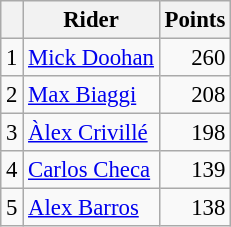<table class="wikitable" style="font-size: 95%;">
<tr>
<th></th>
<th>Rider</th>
<th>Points</th>
</tr>
<tr>
<td align=center>1</td>
<td> <a href='#'>Mick Doohan</a></td>
<td align=right>260</td>
</tr>
<tr>
<td align=center>2</td>
<td> <a href='#'>Max Biaggi</a></td>
<td align=right>208</td>
</tr>
<tr>
<td align=center>3</td>
<td> <a href='#'>Àlex Crivillé</a></td>
<td align=right>198</td>
</tr>
<tr>
<td align=center>4</td>
<td> <a href='#'>Carlos Checa</a></td>
<td align=right>139</td>
</tr>
<tr>
<td align=center>5</td>
<td> <a href='#'>Alex Barros</a></td>
<td align=right>138</td>
</tr>
</table>
